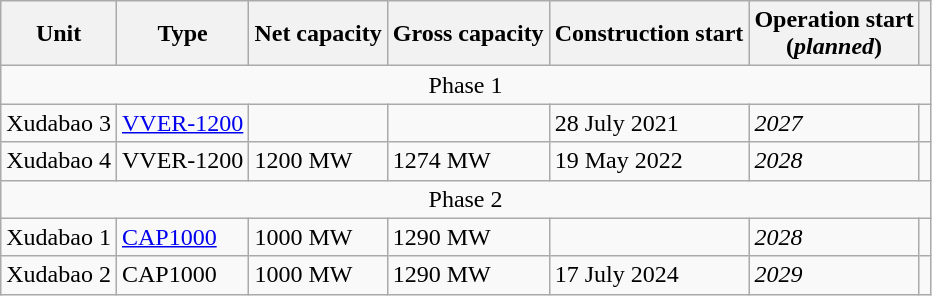<table class="wikitable">
<tr>
<th>Unit</th>
<th>Type</th>
<th>Net capacity</th>
<th>Gross capacity</th>
<th>Construction start</th>
<th>Operation start<br>(<em>planned</em>)</th>
<th></th>
</tr>
<tr>
<td colspan="7" align="center">Phase 1</td>
</tr>
<tr>
<td>Xudabao 3</td>
<td><a href='#'>VVER-1200</a></td>
<td></td>
<td></td>
<td>28 July 2021</td>
<td><em>2027</em></td>
<td></td>
</tr>
<tr>
<td>Xudabao 4</td>
<td>VVER-1200</td>
<td>1200 MW</td>
<td>1274 MW</td>
<td>19 May 2022</td>
<td><em>2028</em></td>
<td></td>
</tr>
<tr>
<td colspan="7" align="center">Phase 2</td>
</tr>
<tr>
<td>Xudabao 1</td>
<td><a href='#'>CAP1000</a></td>
<td>1000 MW</td>
<td>1290 MW</td>
<td></td>
<td><em>2028</em></td>
<td></td>
</tr>
<tr>
<td>Xudabao 2</td>
<td>CAP1000</td>
<td>1000 MW</td>
<td>1290 MW</td>
<td>17 July 2024</td>
<td><em>2029</em></td>
<td></td>
</tr>
</table>
